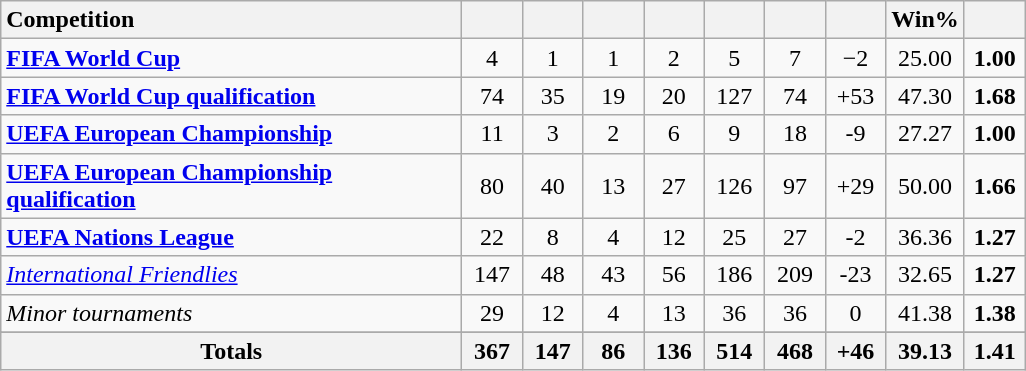<table class="wikitable" style="text-align:center;">
<tr>
<th style="width:300px; text-align:left;">Competition</th>
<th style="width:33px;"></th>
<th style="width:33px;"></th>
<th style="width:33px;"></th>
<th style="width:33px;"></th>
<th style="width:33px;"></th>
<th style="width:33px;"></th>
<th style="width:33px;"></th>
<th style="width:33px;">Win%</th>
<th style="width:33px;"></th>
</tr>
<tr>
<td style="text-align:left;"><strong><a href='#'>FIFA World Cup</a></strong></td>
<td>4</td>
<td>1</td>
<td>1</td>
<td>2</td>
<td>5</td>
<td>7</td>
<td>−2</td>
<td>25.00</td>
<td><strong>1.00</strong></td>
</tr>
<tr>
<td style="text-align:left;"><strong><a href='#'>FIFA World Cup qualification</a></strong></td>
<td>74</td>
<td>35</td>
<td>19</td>
<td>20</td>
<td>127</td>
<td>74</td>
<td>+53</td>
<td>47.30</td>
<td><strong>1.68</strong></td>
</tr>
<tr>
<td style="text-align:left;"><strong><a href='#'>UEFA European Championship</a></strong></td>
<td>11</td>
<td>3</td>
<td>2</td>
<td>6</td>
<td>9</td>
<td>18</td>
<td>-9</td>
<td>27.27</td>
<td><strong>1.00</strong></td>
</tr>
<tr>
<td style="text-align:left;"><strong><a href='#'>UEFA European Championship qualification</a></strong></td>
<td>80</td>
<td>40</td>
<td>13</td>
<td>27</td>
<td>126</td>
<td>97</td>
<td>+29</td>
<td>50.00</td>
<td><strong>1.66</strong></td>
</tr>
<tr>
<td style="text-align:left;"><strong><a href='#'>UEFA Nations League</a></strong></td>
<td>22</td>
<td>8</td>
<td>4</td>
<td>12</td>
<td>25</td>
<td>27</td>
<td>-2</td>
<td>36.36</td>
<td><strong>1.27</strong></td>
</tr>
<tr>
<td style="text-align:left;"><em><a href='#'>International Friendlies</a></em></td>
<td>147</td>
<td>48</td>
<td>43</td>
<td>56</td>
<td>186</td>
<td>209</td>
<td>-23</td>
<td>32.65</td>
<td><strong>1.27</strong></td>
</tr>
<tr>
<td style="text-align:left;"><em>Minor tournaments</em></td>
<td>29</td>
<td>12</td>
<td>4</td>
<td>13</td>
<td>36</td>
<td>36</td>
<td>0</td>
<td>41.38</td>
<td><strong>1.38</strong></td>
</tr>
<tr>
</tr>
<tr class="sortbottom">
<th colspan="1">Totals</th>
<th>367</th>
<th>147</th>
<th>86</th>
<th>136</th>
<th>514</th>
<th>468</th>
<th>+46</th>
<th>39.13</th>
<th><strong>1.41</strong></th>
</tr>
</table>
